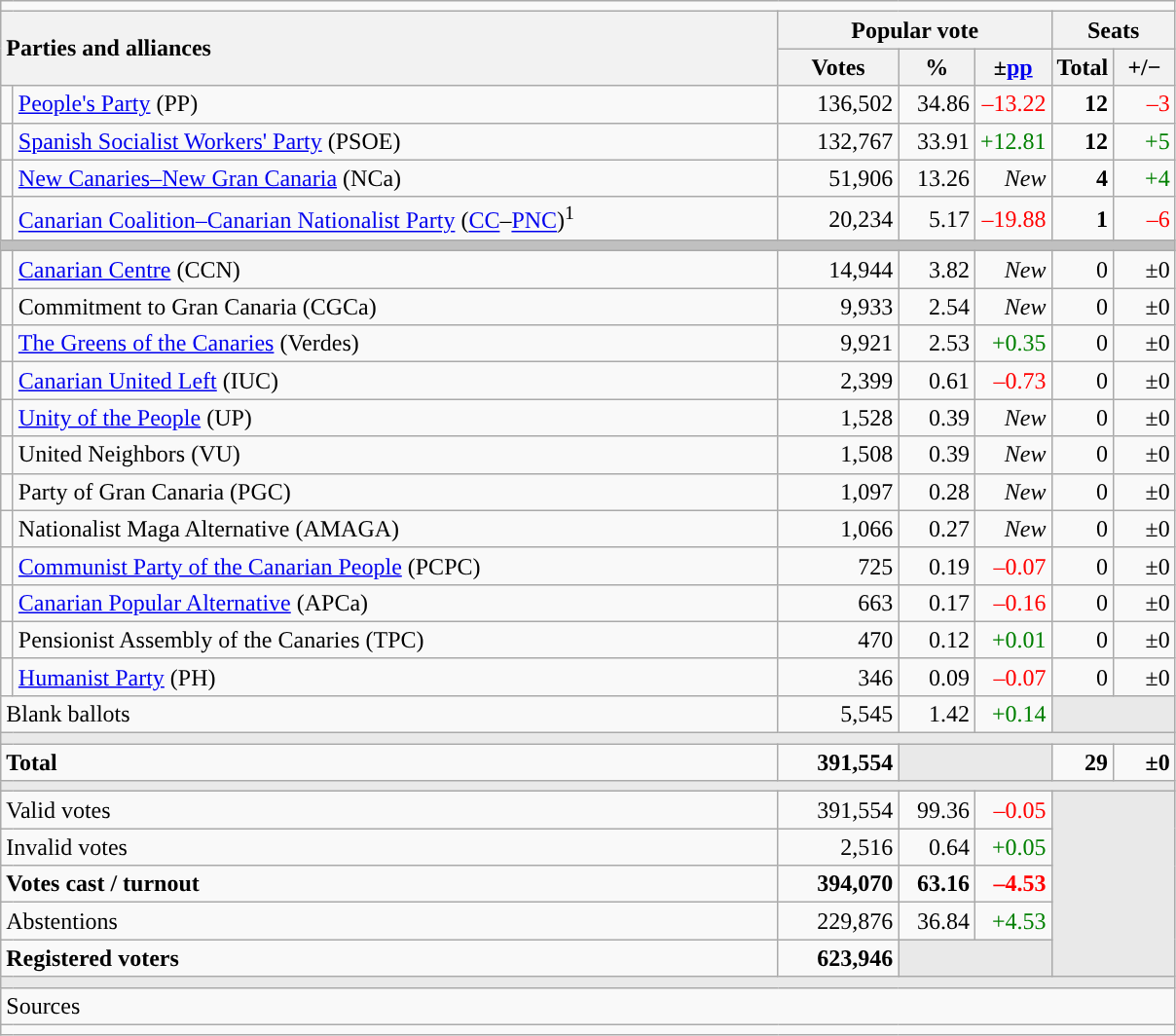<table class="wikitable" style="text-align:right;">
<tr>
<td colspan="7"></td>
</tr>
<tr>
<th style="text-align:left;" rowspan="2" colspan="2" width="525">Parties and alliances</th>
<th colspan="3">Popular vote</th>
<th colspan="2">Seats</th>
</tr>
<tr>
<th width="75">Votes</th>
<th width="45">%</th>
<th width="45">±<a href='#'>pp</a></th>
<th width="35">Total</th>
<th width="35">+/−</th>
</tr>
<tr>
<td width="1" style="color:inherit;background:"></td>
<td align="left"><a href='#'>People's Party</a> (PP)</td>
<td>136,502</td>
<td>34.86</td>
<td style="color:red;">–13.22</td>
<td><strong>12</strong></td>
<td style="color:red;">–3</td>
</tr>
<tr>
<td style="color:inherit;background:"></td>
<td align="left"><a href='#'>Spanish Socialist Workers' Party</a> (PSOE)</td>
<td>132,767</td>
<td>33.91</td>
<td style="color:green;">+12.81</td>
<td><strong>12</strong></td>
<td style="color:green;">+5</td>
</tr>
<tr>
<td style="color:inherit;background:"></td>
<td align="left"><a href='#'>New Canaries–New Gran Canaria</a> (NCa)</td>
<td>51,906</td>
<td>13.26</td>
<td><em>New</em></td>
<td><strong>4</strong></td>
<td style="color:green;">+4</td>
</tr>
<tr>
<td style="color:inherit;background:"></td>
<td align="left"><a href='#'>Canarian Coalition–Canarian Nationalist Party</a> (<a href='#'>CC</a>–<a href='#'>PNC</a>)<sup>1</sup></td>
<td>20,234</td>
<td>5.17</td>
<td style="color:red;">–19.88</td>
<td><strong>1</strong></td>
<td style="color:red;">–6</td>
</tr>
<tr>
<td colspan="7" bgcolor="#C0C0C0"></td>
</tr>
<tr>
<td style="color:inherit;background:"></td>
<td align="left"><a href='#'>Canarian Centre</a> (CCN)</td>
<td>14,944</td>
<td>3.82</td>
<td><em>New</em></td>
<td>0</td>
<td>±0</td>
</tr>
<tr>
<td style="color:inherit;background:"></td>
<td align="left">Commitment to Gran Canaria (CGCa)</td>
<td>9,933</td>
<td>2.54</td>
<td><em>New</em></td>
<td>0</td>
<td>±0</td>
</tr>
<tr>
<td style="color:inherit;background:"></td>
<td align="left"><a href='#'>The Greens of the Canaries</a> (Verdes)</td>
<td>9,921</td>
<td>2.53</td>
<td style="color:green;">+0.35</td>
<td>0</td>
<td>±0</td>
</tr>
<tr>
<td style="color:inherit;background:"></td>
<td align="left"><a href='#'>Canarian United Left</a> (IUC)</td>
<td>2,399</td>
<td>0.61</td>
<td style="color:red;">–0.73</td>
<td>0</td>
<td>±0</td>
</tr>
<tr>
<td style="color:inherit;background:"></td>
<td align="left"><a href='#'>Unity of the People</a> (UP)</td>
<td>1,528</td>
<td>0.39</td>
<td><em>New</em></td>
<td>0</td>
<td>±0</td>
</tr>
<tr>
<td style="color:inherit;background:"></td>
<td align="left">United Neighbors (VU)</td>
<td>1,508</td>
<td>0.39</td>
<td><em>New</em></td>
<td>0</td>
<td>±0</td>
</tr>
<tr>
<td style="color:inherit;background:"></td>
<td align="left">Party of Gran Canaria (PGC)</td>
<td>1,097</td>
<td>0.28</td>
<td><em>New</em></td>
<td>0</td>
<td>±0</td>
</tr>
<tr>
<td style="color:inherit;background:"></td>
<td align="left">Nationalist Maga Alternative (AMAGA)</td>
<td>1,066</td>
<td>0.27</td>
<td><em>New</em></td>
<td>0</td>
<td>±0</td>
</tr>
<tr>
<td style="color:inherit;background:"></td>
<td align="left"><a href='#'>Communist Party of the Canarian People</a> (PCPC)</td>
<td>725</td>
<td>0.19</td>
<td style="color:red;">–0.07</td>
<td>0</td>
<td>±0</td>
</tr>
<tr>
<td style="color:inherit;background:"></td>
<td align="left"><a href='#'>Canarian Popular Alternative</a> (APCa)</td>
<td>663</td>
<td>0.17</td>
<td style="color:red;">–0.16</td>
<td>0</td>
<td>±0</td>
</tr>
<tr>
<td style="color:inherit;background:"></td>
<td align="left">Pensionist Assembly of the Canaries (TPC)</td>
<td>470</td>
<td>0.12</td>
<td style="color:green;">+0.01</td>
<td>0</td>
<td>±0</td>
</tr>
<tr>
<td style="color:inherit;background:"></td>
<td align="left"><a href='#'>Humanist Party</a> (PH)</td>
<td>346</td>
<td>0.09</td>
<td style="color:red;">–0.07</td>
<td>0</td>
<td>±0</td>
</tr>
<tr>
<td align="left" colspan="2">Blank ballots</td>
<td>5,545</td>
<td>1.42</td>
<td style="color:green;">+0.14</td>
<td bgcolor="#E9E9E9" colspan="2"></td>
</tr>
<tr>
<td colspan="7" bgcolor="#E9E9E9"></td>
</tr>
<tr style="font-weight:bold;">
<td align="left" colspan="2">Total</td>
<td>391,554</td>
<td bgcolor="#E9E9E9" colspan="2"></td>
<td>29</td>
<td>±0</td>
</tr>
<tr>
<td colspan="7" bgcolor="#E9E9E9"></td>
</tr>
<tr>
<td align="left" colspan="2">Valid votes</td>
<td>391,554</td>
<td>99.36</td>
<td style="color:red;">–0.05</td>
<td bgcolor="#E9E9E9" colspan="2" rowspan="5"></td>
</tr>
<tr>
<td align="left" colspan="2">Invalid votes</td>
<td>2,516</td>
<td>0.64</td>
<td style="color:green;">+0.05</td>
</tr>
<tr style="font-weight:bold;">
<td align="left" colspan="2">Votes cast / turnout</td>
<td>394,070</td>
<td>63.16</td>
<td style="color:red;">–4.53</td>
</tr>
<tr>
<td align="left" colspan="2">Abstentions</td>
<td>229,876</td>
<td>36.84</td>
<td style="color:green;">+4.53</td>
</tr>
<tr style="font-weight:bold;">
<td align="left" colspan="2">Registered voters</td>
<td>623,946</td>
<td bgcolor="#E9E9E9" colspan="2"></td>
</tr>
<tr>
<td colspan="7" bgcolor="#E9E9E9"></td>
</tr>
<tr>
<td align="left" colspan="7">Sources</td>
</tr>
<tr>
<td colspan="7" style="text-align:left; max-width:790px;"></td>
</tr>
</table>
